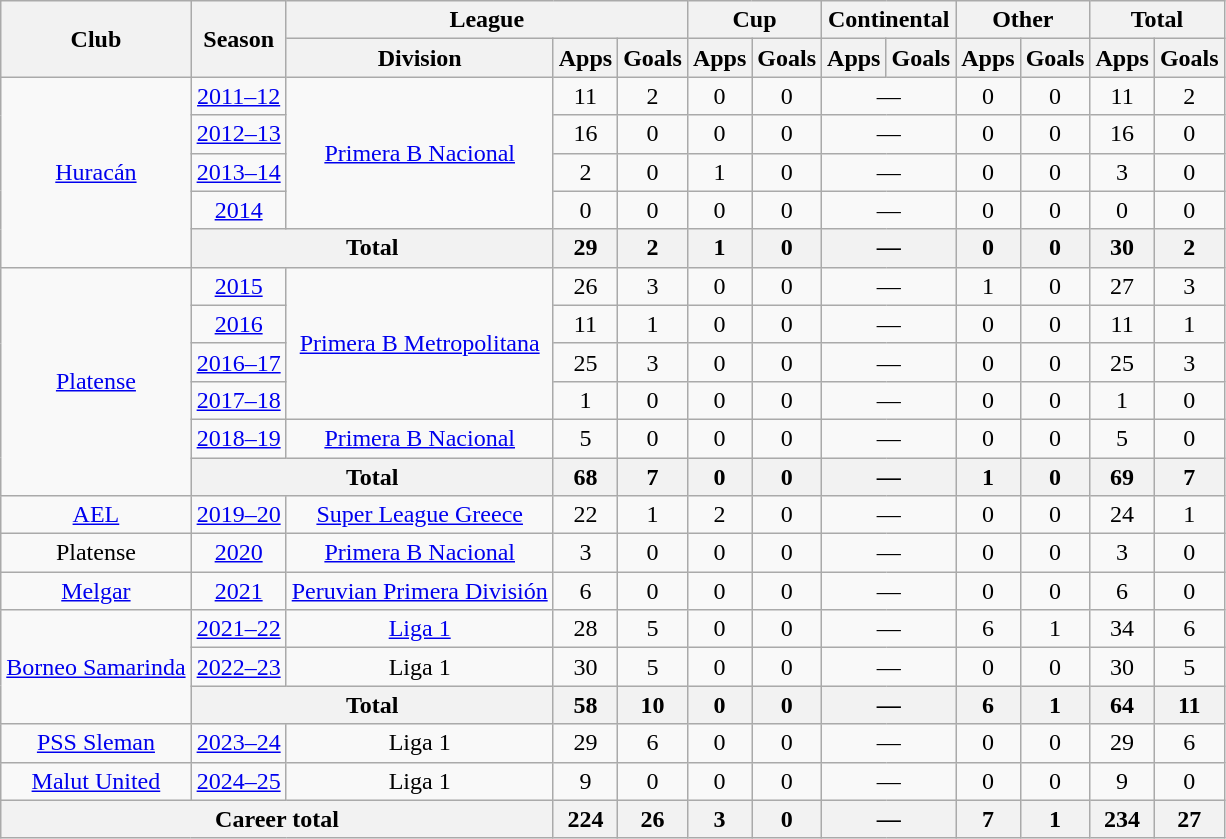<table class="wikitable" style="text-align:center">
<tr>
<th rowspan="2">Club</th>
<th rowspan="2">Season</th>
<th colspan="3">League</th>
<th colspan="2">Cup</th>
<th colspan="2">Continental</th>
<th colspan="2">Other</th>
<th colspan="2">Total</th>
</tr>
<tr>
<th>Division</th>
<th>Apps</th>
<th>Goals</th>
<th>Apps</th>
<th>Goals</th>
<th>Apps</th>
<th>Goals</th>
<th>Apps</th>
<th>Goals</th>
<th>Apps</th>
<th>Goals</th>
</tr>
<tr>
<td rowspan="5"><a href='#'>Huracán</a></td>
<td><a href='#'>2011–12</a></td>
<td rowspan="4"><a href='#'>Primera B Nacional</a></td>
<td>11</td>
<td>2</td>
<td>0</td>
<td>0</td>
<td colspan="2">—</td>
<td>0</td>
<td>0</td>
<td>11</td>
<td>2</td>
</tr>
<tr>
<td><a href='#'>2012–13</a></td>
<td>16</td>
<td>0</td>
<td>0</td>
<td>0</td>
<td colspan="2">—</td>
<td>0</td>
<td>0</td>
<td>16</td>
<td>0</td>
</tr>
<tr>
<td><a href='#'>2013–14</a></td>
<td>2</td>
<td>0</td>
<td>1</td>
<td>0</td>
<td colspan="2">—</td>
<td>0</td>
<td>0</td>
<td>3</td>
<td>0</td>
</tr>
<tr>
<td><a href='#'>2014</a></td>
<td>0</td>
<td>0</td>
<td>0</td>
<td>0</td>
<td colspan="2">—</td>
<td>0</td>
<td>0</td>
<td>0</td>
<td>0</td>
</tr>
<tr>
<th colspan="2">Total</th>
<th>29</th>
<th>2</th>
<th>1</th>
<th>0</th>
<th colspan="2">—</th>
<th>0</th>
<th>0</th>
<th>30</th>
<th>2</th>
</tr>
<tr>
<td rowspan="6"><a href='#'>Platense</a></td>
<td><a href='#'>2015</a></td>
<td rowspan="4"><a href='#'>Primera B Metropolitana</a></td>
<td>26</td>
<td>3</td>
<td>0</td>
<td>0</td>
<td colspan="2">—</td>
<td>1</td>
<td>0</td>
<td>27</td>
<td>3</td>
</tr>
<tr>
<td><a href='#'>2016</a></td>
<td>11</td>
<td>1</td>
<td>0</td>
<td>0</td>
<td colspan="2">—</td>
<td>0</td>
<td>0</td>
<td>11</td>
<td>1</td>
</tr>
<tr>
<td><a href='#'>2016–17</a></td>
<td>25</td>
<td>3</td>
<td>0</td>
<td>0</td>
<td colspan="2">—</td>
<td>0</td>
<td>0</td>
<td>25</td>
<td>3</td>
</tr>
<tr>
<td><a href='#'>2017–18</a></td>
<td>1</td>
<td>0</td>
<td>0</td>
<td>0</td>
<td colspan="2">—</td>
<td>0</td>
<td>0</td>
<td>1</td>
<td>0</td>
</tr>
<tr>
<td><a href='#'>2018–19</a></td>
<td rowspan="1"><a href='#'>Primera B Nacional</a></td>
<td>5</td>
<td>0</td>
<td>0</td>
<td>0</td>
<td colspan="2">—</td>
<td>0</td>
<td>0</td>
<td>5</td>
<td>0</td>
</tr>
<tr>
<th colspan="2">Total</th>
<th>68</th>
<th>7</th>
<th>0</th>
<th>0</th>
<th colspan="2">—</th>
<th>1</th>
<th>0</th>
<th>69</th>
<th>7</th>
</tr>
<tr>
<td rowspan="1"><a href='#'>AEL</a></td>
<td><a href='#'>2019–20</a></td>
<td><a href='#'>Super League Greece</a></td>
<td>22</td>
<td>1</td>
<td>2</td>
<td>0</td>
<td colspan="2">—</td>
<td>0</td>
<td>0</td>
<td>24</td>
<td>1</td>
</tr>
<tr>
<td rowspan="1">Platense</td>
<td><a href='#'>2020</a></td>
<td rowspan="1"><a href='#'>Primera B Nacional</a></td>
<td>3</td>
<td>0</td>
<td>0</td>
<td>0</td>
<td colspan="2">—</td>
<td>0</td>
<td>0</td>
<td>3</td>
<td>0</td>
</tr>
<tr>
<td rowspan="1"><a href='#'>Melgar</a></td>
<td><a href='#'>2021</a></td>
<td><a href='#'>Peruvian Primera División</a></td>
<td>6</td>
<td>0</td>
<td>0</td>
<td>0</td>
<td colspan="2">—</td>
<td>0</td>
<td>0</td>
<td>6</td>
<td>0</td>
</tr>
<tr>
<td rowspan="3"><a href='#'>Borneo Samarinda</a></td>
<td><a href='#'>2021–22</a></td>
<td><a href='#'>Liga 1</a></td>
<td>28</td>
<td>5</td>
<td>0</td>
<td>0</td>
<td colspan="2">—</td>
<td>6</td>
<td>1</td>
<td>34</td>
<td>6</td>
</tr>
<tr>
<td><a href='#'>2022–23</a></td>
<td>Liga 1</td>
<td>30</td>
<td>5</td>
<td>0</td>
<td>0</td>
<td colspan="2">—</td>
<td>0</td>
<td>0</td>
<td>30</td>
<td>5</td>
</tr>
<tr>
<th colspan="2">Total</th>
<th>58</th>
<th>10</th>
<th>0</th>
<th>0</th>
<th colspan="2">—</th>
<th>6</th>
<th>1</th>
<th>64</th>
<th>11</th>
</tr>
<tr>
<td rowspan="1"><a href='#'>PSS Sleman</a></td>
<td><a href='#'>2023–24</a></td>
<td>Liga 1</td>
<td>29</td>
<td>6</td>
<td>0</td>
<td>0</td>
<td colspan="2">—</td>
<td>0</td>
<td>0</td>
<td>29</td>
<td>6</td>
</tr>
<tr>
<td rowspan="1"><a href='#'>Malut United</a></td>
<td><a href='#'>2024–25</a></td>
<td>Liga 1</td>
<td>9</td>
<td>0</td>
<td>0</td>
<td>0</td>
<td colspan="2">—</td>
<td>0</td>
<td>0</td>
<td>9</td>
<td>0</td>
</tr>
<tr>
<th colspan="3">Career total</th>
<th>224</th>
<th>26</th>
<th>3</th>
<th>0</th>
<th colspan="2">—</th>
<th>7</th>
<th>1</th>
<th>234</th>
<th>27</th>
</tr>
</table>
